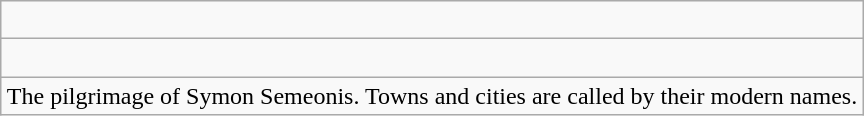<table class="wikitable" style="text-align:center; margin: 1em auto;">
<tr>
<td><br></td>
</tr>
<tr>
<td><br></td>
</tr>
<tr>
<td colspan="2">The pilgrimage of Symon Semeonis. Towns and cities are called by their modern names.</td>
</tr>
</table>
